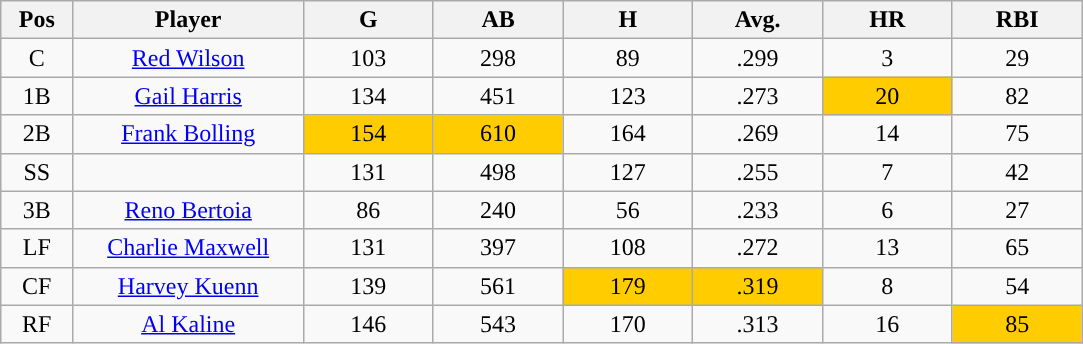<table class="wikitable sortable">
<tr>
<th bgcolor="#DDDDFF" width="5%">Pos</th>
<th bgcolor="#DDDDFF" width="16%">Player</th>
<th bgcolor="#DDDDFF" width="9%">G</th>
<th bgcolor="#DDDDFF" width="9%">AB</th>
<th bgcolor="#DDDDFF" width="9%">H</th>
<th bgcolor="#DDDDFF" width="9%">Avg.</th>
<th bgcolor="#DDDDFF" width="9%">HR</th>
<th bgcolor="#DDDDFF" width="9%">RBI</th>
</tr>
<tr align="center">
<td>C</td>
<td><a href='#'>Red Wilson</a></td>
<td>103</td>
<td>298</td>
<td>89</td>
<td>.299</td>
<td>3</td>
<td>29</td>
</tr>
<tr align=center>
<td>1B</td>
<td><a href='#'>Gail Harris</a></td>
<td>134</td>
<td>451</td>
<td>123</td>
<td>.273</td>
<td style="background:#fc0;">20</td>
<td>82</td>
</tr>
<tr align=center>
<td>2B</td>
<td><a href='#'>Frank Bolling</a></td>
<td style="background:#fc0;">154</td>
<td style="background:#fc0;">610</td>
<td>164</td>
<td>.269</td>
<td>14</td>
<td>75</td>
</tr>
<tr align=center>
<td>SS</td>
<td></td>
<td>131</td>
<td>498</td>
<td>127</td>
<td>.255</td>
<td>7</td>
<td>42</td>
</tr>
<tr align="center">
<td>3B</td>
<td><a href='#'>Reno Bertoia</a></td>
<td>86</td>
<td>240</td>
<td>56</td>
<td>.233</td>
<td>6</td>
<td>27</td>
</tr>
<tr align=center>
<td>LF</td>
<td><a href='#'>Charlie Maxwell</a></td>
<td>131</td>
<td>397</td>
<td>108</td>
<td>.272</td>
<td>13</td>
<td>65</td>
</tr>
<tr align=center>
<td>CF</td>
<td><a href='#'>Harvey Kuenn</a></td>
<td>139</td>
<td>561</td>
<td style="background:#fc0;">179</td>
<td style="background:#fc0;">.319</td>
<td>8</td>
<td>54</td>
</tr>
<tr align=center>
<td>RF</td>
<td><a href='#'>Al Kaline</a></td>
<td>146</td>
<td>543</td>
<td>170</td>
<td>.313</td>
<td>16</td>
<td style="background:#fc0;">85</td>
</tr>
</table>
